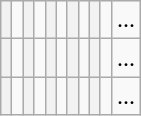<table class=wikitable>
<tr>
<th></th>
<td></td>
<th></th>
<td></td>
<th></th>
<td></td>
<th></th>
<td></td>
<th></th>
<td></td>
<td>...</td>
</tr>
<tr>
<th></th>
<td></td>
<th></th>
<td></td>
<th></th>
<td></td>
<th></th>
<td></td>
<th></th>
<td></td>
<td>...</td>
</tr>
<tr>
<th></th>
<td></td>
<th></th>
<td></td>
<th></th>
<td></td>
<th></th>
<td></td>
<th></th>
<td></td>
<td>...</td>
</tr>
</table>
